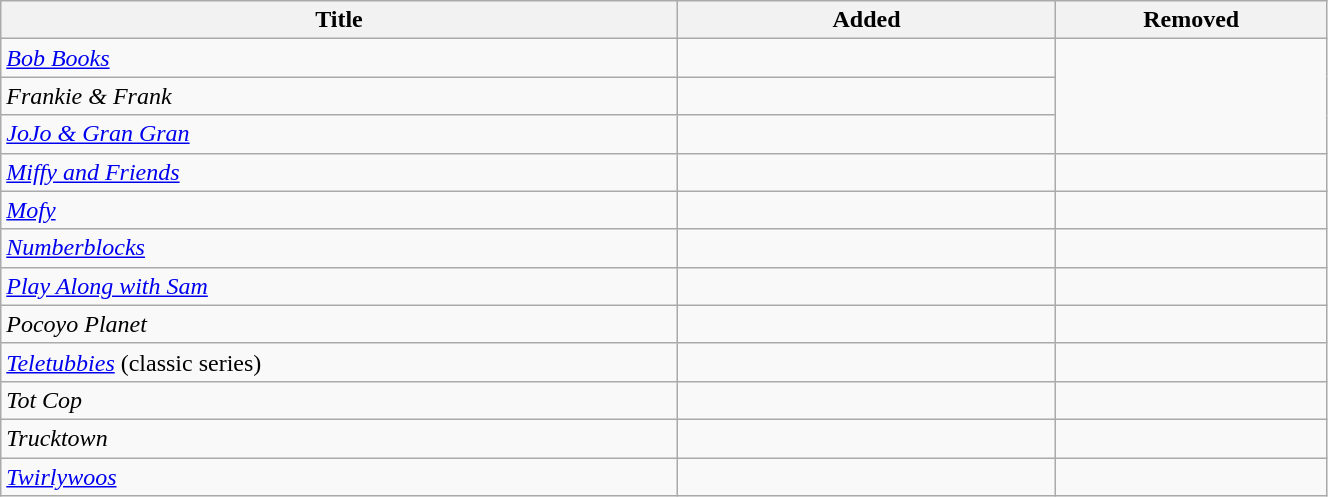<table class="wikitable sortable" style="width:70%; text-align:center;">
<tr>
<th style="width:25%;" scope="col">Title</th>
<th style="width:14%;" scope="col">Added</th>
<th scope="col" style="width:10%;">Removed</th>
</tr>
<tr>
<td style="text-align:left; " scope="row"><em><a href='#'>Bob Books</a></em></td>
<td></td>
<td rowspan="3"></td>
</tr>
<tr>
<td style="text-align:left; " scope="row"><em>Frankie & Frank</em></td>
<td></td>
</tr>
<tr>
<td style="text-align:left; " scope="row"><em><a href='#'>JoJo & Gran Gran</a></em></td>
<td></td>
</tr>
<tr>
<td style="text-align:left; " scope="row"><em><a href='#'>Miffy and Friends</a></em></td>
<td></td>
<td></td>
</tr>
<tr>
<td style="text-align:left; " scope="row"><em><a href='#'>Mofy</a></em></td>
<td></td>
<td></td>
</tr>
<tr>
<td style="text-align:left; " scope="row"><em><a href='#'>Numberblocks</a></em></td>
<td></td>
<td></td>
</tr>
<tr>
<td style="text-align:left; " scope="row"><em><a href='#'>Play Along with Sam</a></em></td>
<td></td>
<td></td>
</tr>
<tr>
<td style="text-align:left; " scope="row"><em>Pocoyo Planet</em></td>
<td></td>
<td></td>
</tr>
<tr>
<td style="text-align:left; " scope="row"><em><a href='#'>Teletubbies</a></em> (classic series)</td>
<td></td>
<td></td>
</tr>
<tr>
<td style="text-align:left; " scope="row"><em>Tot Cop</em></td>
<td></td>
<td></td>
</tr>
<tr>
<td style="text-align:left; " scope="row"><em>Trucktown</em></td>
<td></td>
<td></td>
</tr>
<tr>
<td style="text-align:left; " scope="row"><em><a href='#'>Twirlywoos</a></em></td>
<td></td>
<td></td>
</tr>
</table>
